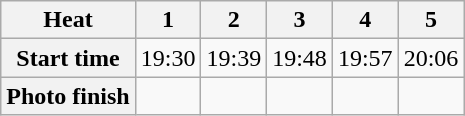<table class="wikitable" style="text-align:center">
<tr>
<th>Heat</th>
<th>1</th>
<th>2</th>
<th>3</th>
<th>4</th>
<th>5</th>
</tr>
<tr>
<th>Start time</th>
<td>19:30</td>
<td>19:39</td>
<td>19:48</td>
<td>19:57</td>
<td>20:06</td>
</tr>
<tr>
<th>Photo finish</th>
<td></td>
<td></td>
<td></td>
<td></td>
<td></td>
</tr>
</table>
